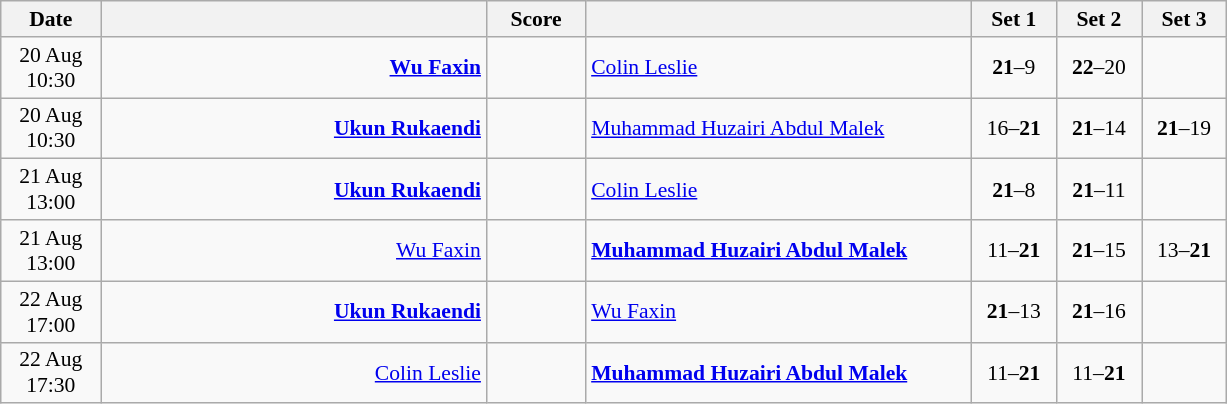<table class="wikitable" style="text-align:center; font-size:90%">
<tr>
<th width="60">Date</th>
<th align="right" width="250"></th>
<th width="60">Score</th>
<th align="left" width="250"></th>
<th width="50">Set 1</th>
<th width="50">Set 2</th>
<th width="50">Set 3</th>
</tr>
<tr>
<td>20 Aug<br>10:30</td>
<td align="right"><strong><a href='#'>Wu Faxin</a> </strong></td>
<td align="center"></td>
<td align="left"> <a href='#'>Colin Leslie</a></td>
<td><strong>21</strong>–9</td>
<td><strong>22</strong>–20</td>
<td></td>
</tr>
<tr>
<td>20 Aug<br>10:30</td>
<td align="right"><strong><a href='#'>Ukun Rukaendi</a> </strong></td>
<td align="center"></td>
<td align="left"> <a href='#'>Muhammad Huzairi Abdul Malek</a></td>
<td>16–<strong>21</strong></td>
<td><strong>21</strong>–14</td>
<td><strong>21</strong>–19</td>
</tr>
<tr>
<td>21 Aug<br>13:00</td>
<td align="right"><strong><a href='#'>Ukun Rukaendi</a> </strong></td>
<td align="center"></td>
<td align="left"> <a href='#'>Colin Leslie</a></td>
<td><strong>21</strong>–8</td>
<td><strong>21</strong>–11</td>
<td></td>
</tr>
<tr>
<td>21 Aug<br>13:00</td>
<td align="right"><a href='#'>Wu Faxin</a> </td>
<td align="center"></td>
<td align="left"><strong> <a href='#'>Muhammad Huzairi Abdul Malek</a></strong></td>
<td>11–<strong>21</strong></td>
<td><strong>21</strong>–15</td>
<td>13–<strong>21</strong></td>
</tr>
<tr>
<td>22 Aug<br>17:00</td>
<td align="right"><strong><a href='#'>Ukun Rukaendi</a> </strong></td>
<td align="center"></td>
<td align="left"> <a href='#'>Wu Faxin</a></td>
<td><strong>21</strong>–13</td>
<td><strong>21</strong>–16</td>
<td></td>
</tr>
<tr>
<td>22 Aug<br>17:30</td>
<td align="right"><a href='#'>Colin Leslie</a> </td>
<td align="center"></td>
<td align="left"><strong> <a href='#'>Muhammad Huzairi Abdul Malek</a></strong></td>
<td>11–<strong>21</strong></td>
<td>11–<strong>21</strong></td>
<td></td>
</tr>
</table>
